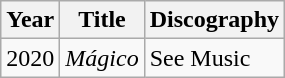<table class="wikitable">
<tr>
<th>Year</th>
<th>Title</th>
<th>Discography</th>
</tr>
<tr>
<td>2020</td>
<td><em>Mágico</em></td>
<td>See Music</td>
</tr>
</table>
